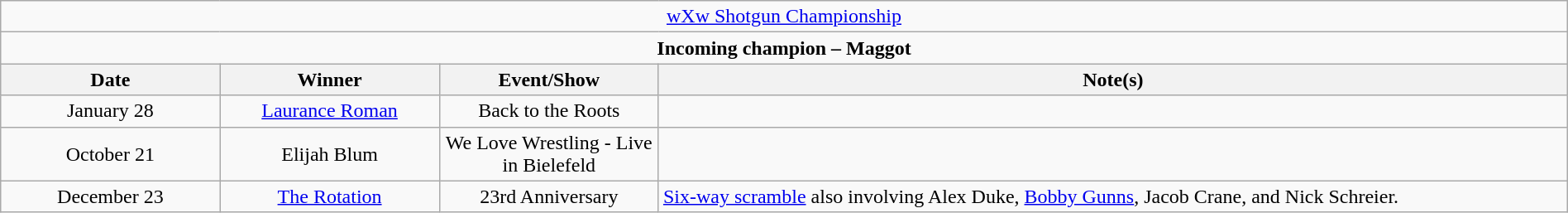<table class="wikitable" style="text-align:center; width:100%;">
<tr>
<td colspan="5" style="text-align: center;"><a href='#'>wXw Shotgun Championship</a></td>
</tr>
<tr>
<td colspan="5" style="text-align: center;"><strong>Incoming champion – Maggot</strong></td>
</tr>
<tr>
<th width=14%>Date</th>
<th width=14%>Winner</th>
<th width=14%>Event/Show</th>
<th width=58%>Note(s)</th>
</tr>
<tr>
<td>January 28</td>
<td><a href='#'>Laurance Roman</a></td>
<td>Back to the Roots</td>
<td></td>
</tr>
<tr>
<td>October 21</td>
<td>Elijah Blum</td>
<td>We Love Wrestling - Live in Bielefeld</td>
<td></td>
</tr>
<tr>
<td>December 23</td>
<td><a href='#'>The Rotation</a></td>
<td>23rd Anniversary</td>
<td align=left><a href='#'>Six-way scramble</a> also involving Alex Duke, <a href='#'>Bobby Gunns</a>, Jacob Crane, and Nick Schreier.</td>
</tr>
</table>
